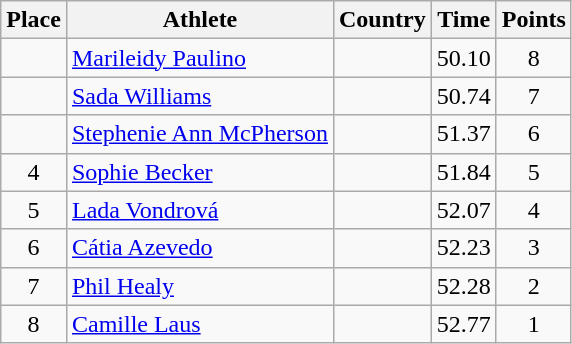<table class="wikitable">
<tr>
<th>Place</th>
<th>Athlete</th>
<th>Country</th>
<th>Time</th>
<th>Points</th>
</tr>
<tr>
<td align=center></td>
<td><a href='#'>Marileidy Paulino</a></td>
<td></td>
<td>50.10</td>
<td align=center>8</td>
</tr>
<tr>
<td align=center></td>
<td><a href='#'>Sada Williams</a></td>
<td></td>
<td>50.74</td>
<td align=center>7</td>
</tr>
<tr>
<td align=center></td>
<td><a href='#'>Stephenie Ann McPherson</a></td>
<td></td>
<td>51.37</td>
<td align=center>6</td>
</tr>
<tr>
<td align=center>4</td>
<td><a href='#'>Sophie Becker</a></td>
<td></td>
<td>51.84</td>
<td align=center>5</td>
</tr>
<tr>
<td align=center>5</td>
<td><a href='#'>Lada Vondrová</a></td>
<td></td>
<td>52.07</td>
<td align=center>4</td>
</tr>
<tr>
<td align=center>6</td>
<td><a href='#'>Cátia Azevedo</a></td>
<td></td>
<td>52.23</td>
<td align=center>3</td>
</tr>
<tr>
<td align=center>7</td>
<td><a href='#'>Phil Healy</a></td>
<td></td>
<td>52.28</td>
<td align=center>2</td>
</tr>
<tr>
<td align=center>8</td>
<td><a href='#'>Camille Laus</a></td>
<td></td>
<td>52.77</td>
<td align=center>1</td>
</tr>
</table>
